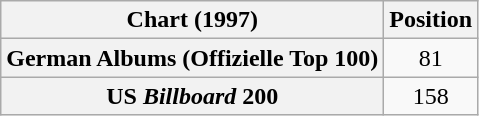<table class="wikitable sortable plainrowheaders" style="text-align:center">
<tr>
<th scope="col">Chart (1997)</th>
<th scope="col">Position</th>
</tr>
<tr>
<th scope="row">German Albums (Offizielle Top 100)</th>
<td>81</td>
</tr>
<tr>
<th scope="row">US <em>Billboard</em> 200</th>
<td>158</td>
</tr>
</table>
